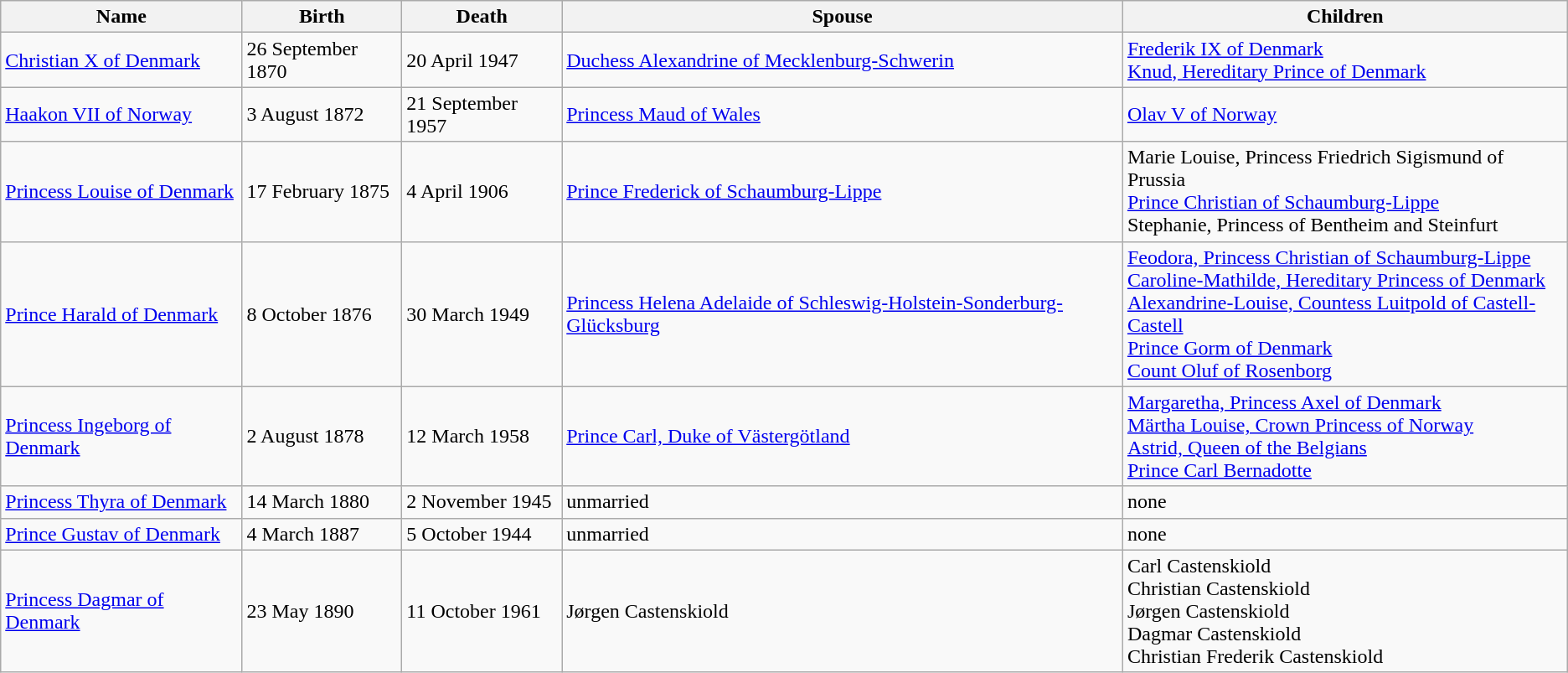<table class="wikitable">
<tr>
<th>Name</th>
<th>Birth</th>
<th>Death</th>
<th>Spouse</th>
<th>Children</th>
</tr>
<tr>
<td><a href='#'>Christian X of Denmark</a></td>
<td>26 September 1870</td>
<td>20 April 1947</td>
<td><a href='#'>Duchess Alexandrine of Mecklenburg-Schwerin</a></td>
<td><a href='#'>Frederik IX of Denmark</a><br><a href='#'>Knud, Hereditary Prince of Denmark</a></td>
</tr>
<tr>
<td><a href='#'>Haakon VII of Norway</a></td>
<td>3 August 1872</td>
<td>21 September 1957</td>
<td><a href='#'>Princess Maud of Wales</a></td>
<td><a href='#'>Olav V of Norway</a></td>
</tr>
<tr>
<td><a href='#'>Princess Louise of Denmark</a></td>
<td>17 February 1875</td>
<td>4 April 1906</td>
<td><a href='#'>Prince Frederick of Schaumburg-Lippe</a></td>
<td>Marie Louise, Princess Friedrich Sigismund of Prussia<br><a href='#'>Prince Christian of Schaumburg-Lippe</a><br>Stephanie, Princess of Bentheim and Steinfurt</td>
</tr>
<tr>
<td><a href='#'>Prince Harald of Denmark</a></td>
<td>8 October 1876</td>
<td>30 March 1949</td>
<td><a href='#'>Princess Helena Adelaide of Schleswig-Holstein-Sonderburg-Glücksburg</a></td>
<td><a href='#'>Feodora, Princess Christian of Schaumburg-Lippe</a><br><a href='#'>Caroline-Mathilde, Hereditary Princess of Denmark</a><br><a href='#'>Alexandrine-Louise, Countess Luitpold of Castell-Castell</a><br><a href='#'>Prince Gorm of Denmark</a><br><a href='#'>Count Oluf of Rosenborg</a></td>
</tr>
<tr>
<td><a href='#'>Princess Ingeborg of Denmark</a></td>
<td>2 August 1878</td>
<td>12 March 1958</td>
<td><a href='#'>Prince Carl, Duke of Västergötland</a></td>
<td><a href='#'>Margaretha, Princess Axel of Denmark</a><br><a href='#'>Märtha Louise, Crown Princess of Norway</a><br><a href='#'>Astrid, Queen of the Belgians</a><br><a href='#'>Prince Carl Bernadotte</a></td>
</tr>
<tr>
<td><a href='#'>Princess Thyra of Denmark</a></td>
<td>14 March 1880</td>
<td>2 November 1945</td>
<td>unmarried</td>
<td>none</td>
</tr>
<tr>
<td><a href='#'>Prince Gustav of Denmark</a></td>
<td>4 March 1887</td>
<td>5 October 1944</td>
<td>unmarried</td>
<td>none</td>
</tr>
<tr>
<td><a href='#'>Princess Dagmar of Denmark</a></td>
<td>23 May 1890</td>
<td>11 October 1961</td>
<td>Jørgen Castenskiold</td>
<td>Carl Castenskiold<br>Christian Castenskiold<br>Jørgen Castenskiold<br>Dagmar Castenskiold<br>Christian Frederik Castenskiold</td>
</tr>
</table>
